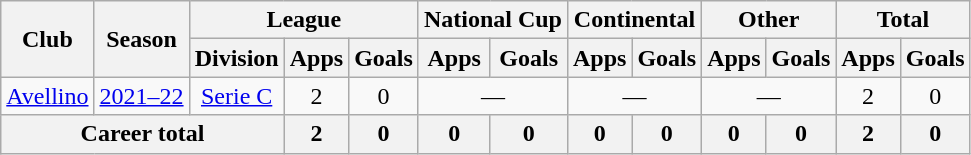<table class=wikitable style=text-align:center>
<tr>
<th rowspan=2>Club</th>
<th rowspan=2>Season</th>
<th colspan=3>League</th>
<th colspan=2>National Cup</th>
<th colspan=2>Continental</th>
<th colspan=2>Other</th>
<th colspan=2>Total</th>
</tr>
<tr>
<th>Division</th>
<th>Apps</th>
<th>Goals</th>
<th>Apps</th>
<th>Goals</th>
<th>Apps</th>
<th>Goals</th>
<th>Apps</th>
<th>Goals</th>
<th>Apps</th>
<th>Goals</th>
</tr>
<tr>
<td><a href='#'>Avellino</a></td>
<td><a href='#'>2021–22</a></td>
<td><a href='#'>Serie C</a></td>
<td>2</td>
<td>0</td>
<td colspan="2">—</td>
<td colspan="2">—</td>
<td colspan="2">—</td>
<td>2</td>
<td>0</td>
</tr>
<tr>
<th colspan="3">Career total</th>
<th>2</th>
<th>0</th>
<th>0</th>
<th>0</th>
<th>0</th>
<th>0</th>
<th>0</th>
<th>0</th>
<th>2</th>
<th>0</th>
</tr>
</table>
